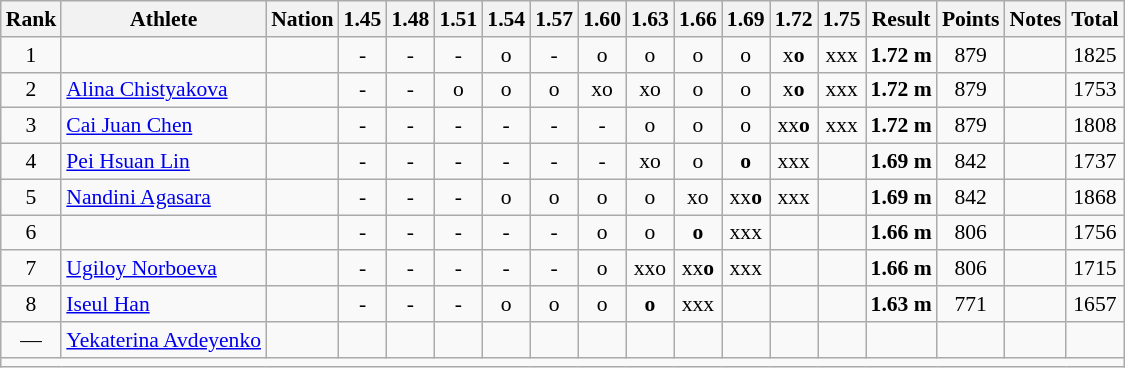<table class="wikitable sortable" style="text-align:center; font-size:90%">
<tr>
<th scope="col" style="width: 10px;">Rank</th>
<th scope="col">Athlete</th>
<th scope="col">Nation</th>
<th scope="col">1.45</th>
<th scope="col">1.48</th>
<th scope="col">1.51</th>
<th scope="col">1.54</th>
<th scope="col">1.57</th>
<th scope="col">1.60</th>
<th scope="col">1.63</th>
<th scope="col">1.66</th>
<th scope="col">1.69</th>
<th scope="col">1.72</th>
<th scope="col">1.75</th>
<th scope="col">Result</th>
<th scope="col">Points</th>
<th scope="col">Notes</th>
<th scope="col">Total</th>
</tr>
<tr>
<td>1</td>
<td align="left"></td>
<td align="left"></td>
<td>-</td>
<td>-</td>
<td>-</td>
<td>o</td>
<td>-</td>
<td>o</td>
<td>o</td>
<td>o</td>
<td>o</td>
<td>x<strong>o</strong></td>
<td>xxx</td>
<td><strong>1.72 m</strong></td>
<td>879</td>
<td></td>
<td>1825</td>
</tr>
<tr>
<td>2</td>
<td align="left"><a href='#'>Alina Chistyakova</a></td>
<td align="left"></td>
<td>-</td>
<td>-</td>
<td>o</td>
<td>o</td>
<td>o</td>
<td>xo</td>
<td>xo</td>
<td>o</td>
<td>o</td>
<td>x<strong>o</strong></td>
<td>xxx</td>
<td><strong>1.72 m</strong></td>
<td>879</td>
<td></td>
<td>1753</td>
</tr>
<tr>
<td>3</td>
<td align="left"><a href='#'>Cai Juan Chen</a></td>
<td align="left"></td>
<td>-</td>
<td>-</td>
<td>-</td>
<td>-</td>
<td>-</td>
<td>-</td>
<td>o</td>
<td>o</td>
<td>o</td>
<td>xx<strong>o</strong></td>
<td>xxx</td>
<td><strong>1.72 m</strong></td>
<td>879</td>
<td></td>
<td>1808</td>
</tr>
<tr>
<td>4</td>
<td align="left"><a href='#'>Pei Hsuan Lin</a></td>
<td align="left"></td>
<td>-</td>
<td>-</td>
<td>-</td>
<td>-</td>
<td>-</td>
<td>-</td>
<td>xo</td>
<td>o</td>
<td><strong>o</strong></td>
<td>xxx</td>
<td></td>
<td><strong>1.69 m</strong></td>
<td>842</td>
<td></td>
<td>1737</td>
</tr>
<tr>
<td>5</td>
<td align="left"><a href='#'>Nandini Agasara</a></td>
<td align="left"></td>
<td>-</td>
<td>-</td>
<td>-</td>
<td>o</td>
<td>o</td>
<td>o</td>
<td>o</td>
<td>xo</td>
<td>xx<strong>o</strong></td>
<td>xxx</td>
<td></td>
<td><strong>1.69 m</strong></td>
<td>842</td>
<td></td>
<td>1868</td>
</tr>
<tr>
<td>6</td>
<td align="left"></td>
<td align="left"></td>
<td>-</td>
<td>-</td>
<td>-</td>
<td>-</td>
<td>-</td>
<td>o</td>
<td>o</td>
<td><strong>o</strong></td>
<td>xxx</td>
<td></td>
<td></td>
<td><strong>1.66 m</strong></td>
<td>806</td>
<td></td>
<td>1756</td>
</tr>
<tr>
<td>7</td>
<td align="left"><a href='#'>Ugiloy Norboeva</a></td>
<td align="left"></td>
<td>-</td>
<td>-</td>
<td>-</td>
<td>-</td>
<td>-</td>
<td>o</td>
<td>xxo</td>
<td>xx<strong>o</strong></td>
<td>xxx</td>
<td></td>
<td></td>
<td><strong>1.66 m</strong></td>
<td>806</td>
<td></td>
<td>1715</td>
</tr>
<tr>
<td>8</td>
<td align="left"><a href='#'>Iseul Han</a></td>
<td align="left"></td>
<td>-</td>
<td>-</td>
<td>-</td>
<td>o</td>
<td>o</td>
<td>o</td>
<td><strong>o</strong></td>
<td>xxx</td>
<td></td>
<td></td>
<td></td>
<td><strong>1.63 m</strong></td>
<td>771</td>
<td></td>
<td>1657</td>
</tr>
<tr>
<td>—</td>
<td align="left"><a href='#'>Yekaterina Avdeyenko</a></td>
<td align="left"></td>
<td></td>
<td></td>
<td></td>
<td></td>
<td></td>
<td></td>
<td></td>
<td></td>
<td></td>
<td></td>
<td></td>
<td></td>
<td></td>
<td></td>
<td></td>
</tr>
<tr class="sortbottom">
<td colspan="18"></td>
</tr>
</table>
